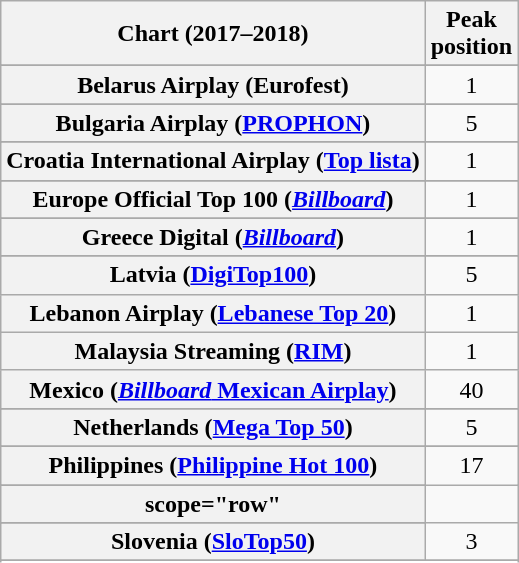<table class="wikitable sortable plainrowheaders" style="text-align:center">
<tr>
<th scope="col">Chart (2017–2018)</th>
<th scope="col">Peak<br>position</th>
</tr>
<tr>
</tr>
<tr>
</tr>
<tr>
<th scope="row">Belarus Airplay (Eurofest)</th>
<td>1</td>
</tr>
<tr>
</tr>
<tr>
</tr>
<tr>
<th scope="row">Bulgaria Airplay (<a href='#'>PROPHON</a>)</th>
<td>5</td>
</tr>
<tr>
</tr>
<tr>
</tr>
<tr>
</tr>
<tr>
<th scope="row">Croatia International Airplay (<a href='#'>Top lista</a>)</th>
<td>1</td>
</tr>
<tr>
</tr>
<tr>
</tr>
<tr>
</tr>
<tr>
</tr>
<tr>
<th scope="row">Europe Official Top 100 (<em><a href='#'>Billboard</a></em>)</th>
<td>1</td>
</tr>
<tr>
</tr>
<tr>
</tr>
<tr>
</tr>
<tr>
<th scope="row">Greece Digital (<em><a href='#'>Billboard</a></em>)</th>
<td>1</td>
</tr>
<tr>
</tr>
<tr>
</tr>
<tr>
</tr>
<tr>
</tr>
<tr>
</tr>
<tr>
<th scope="row">Latvia (<a href='#'>DigiTop100</a>)</th>
<td>5</td>
</tr>
<tr>
<th scope="row">Lebanon Airplay (<a href='#'>Lebanese Top 20</a>)</th>
<td>1</td>
</tr>
<tr>
<th scope="row">Malaysia Streaming (<a href='#'>RIM</a>)</th>
<td>1</td>
</tr>
<tr>
<th scope="row">Mexico (<a href='#'><em>Billboard</em> Mexican Airplay</a>)</th>
<td>40</td>
</tr>
<tr>
</tr>
<tr>
<th scope="row">Netherlands (<a href='#'>Mega Top 50</a>)</th>
<td>5</td>
</tr>
<tr>
</tr>
<tr>
</tr>
<tr>
</tr>
<tr>
<th scope="row">Philippines (<a href='#'>Philippine Hot 100</a>)</th>
<td>17</td>
</tr>
<tr>
</tr>
<tr>
</tr>
<tr>
<th>scope="row"</th>
</tr>
<tr>
</tr>
<tr>
</tr>
<tr>
</tr>
<tr>
</tr>
<tr>
<th scope="row">Slovenia (<a href='#'>SloTop50</a>)</th>
<td>3</td>
</tr>
<tr>
</tr>
<tr>
</tr>
<tr>
</tr>
<tr>
</tr>
<tr>
</tr>
<tr>
</tr>
<tr>
</tr>
</table>
